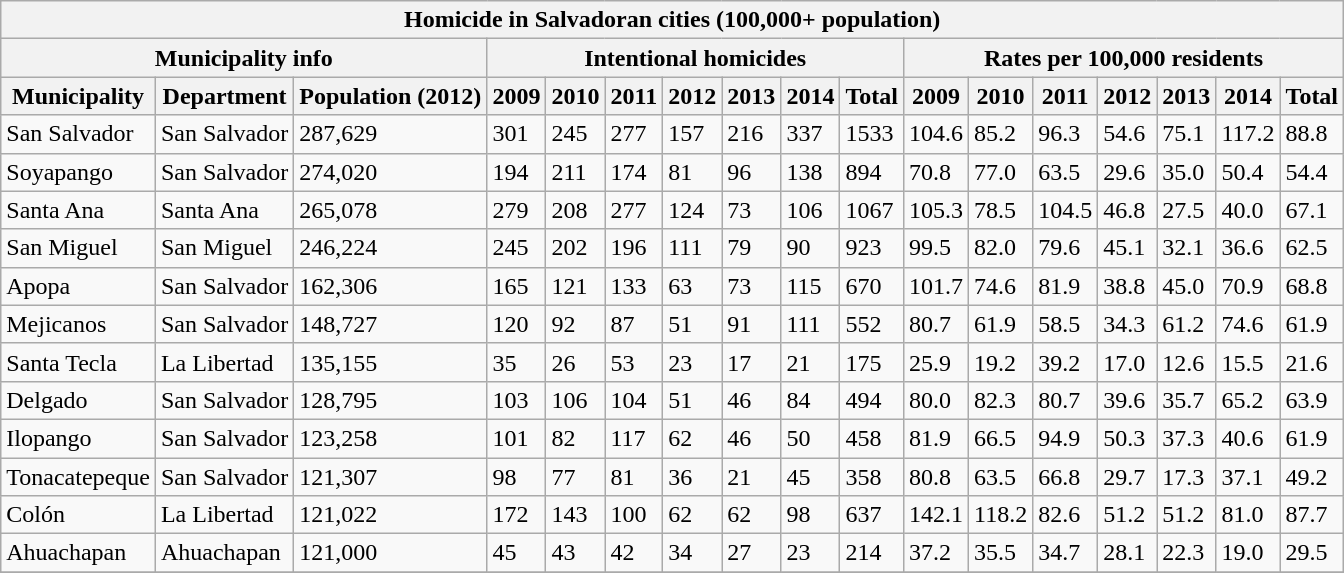<table class="wikitable sortable collapsible collapsed">
<tr>
<th colspan="17">Homicide in Salvadoran cities (100,000+ population)</th>
</tr>
<tr>
<th colspan="3">Municipality info</th>
<th colspan="7">Intentional homicides</th>
<th colspan="7">Rates per 100,000 residents</th>
</tr>
<tr>
<th>Municipality</th>
<th>Department</th>
<th>Population (2012)</th>
<th>2009</th>
<th>2010</th>
<th>2011</th>
<th>2012</th>
<th>2013</th>
<th>2014</th>
<th>Total</th>
<th>2009</th>
<th>2010</th>
<th>2011</th>
<th>2012</th>
<th>2013</th>
<th>2014</th>
<th>Total</th>
</tr>
<tr>
<td>San Salvador</td>
<td>San Salvador</td>
<td>287,629</td>
<td>301</td>
<td>245</td>
<td>277</td>
<td>157</td>
<td>216</td>
<td>337</td>
<td>1533</td>
<td>104.6</td>
<td>85.2</td>
<td>96.3</td>
<td>54.6</td>
<td>75.1</td>
<td>117.2</td>
<td>88.8</td>
</tr>
<tr>
<td>Soyapango</td>
<td>San Salvador</td>
<td>274,020</td>
<td>194</td>
<td>211</td>
<td>174</td>
<td>81</td>
<td>96</td>
<td>138</td>
<td>894</td>
<td>70.8</td>
<td>77.0</td>
<td>63.5</td>
<td>29.6</td>
<td>35.0</td>
<td>50.4</td>
<td>54.4</td>
</tr>
<tr>
<td>Santa Ana</td>
<td>Santa Ana</td>
<td>265,078</td>
<td>279</td>
<td>208</td>
<td>277</td>
<td>124</td>
<td>73</td>
<td>106</td>
<td>1067</td>
<td>105.3</td>
<td>78.5</td>
<td>104.5</td>
<td>46.8</td>
<td>27.5</td>
<td>40.0</td>
<td>67.1</td>
</tr>
<tr>
<td>San Miguel</td>
<td>San Miguel</td>
<td>246,224</td>
<td>245</td>
<td>202</td>
<td>196</td>
<td>111</td>
<td>79</td>
<td>90</td>
<td>923</td>
<td>99.5</td>
<td>82.0</td>
<td>79.6</td>
<td>45.1</td>
<td>32.1</td>
<td>36.6</td>
<td>62.5</td>
</tr>
<tr>
<td>Apopa</td>
<td>San Salvador</td>
<td>162,306</td>
<td>165</td>
<td>121</td>
<td>133</td>
<td>63</td>
<td>73</td>
<td>115</td>
<td>670</td>
<td>101.7</td>
<td>74.6</td>
<td>81.9</td>
<td>38.8</td>
<td>45.0</td>
<td>70.9</td>
<td>68.8</td>
</tr>
<tr>
<td>Mejicanos</td>
<td>San Salvador</td>
<td>148,727</td>
<td>120</td>
<td>92</td>
<td>87</td>
<td>51</td>
<td>91</td>
<td>111</td>
<td>552</td>
<td>80.7</td>
<td>61.9</td>
<td>58.5</td>
<td>34.3</td>
<td>61.2</td>
<td>74.6</td>
<td>61.9</td>
</tr>
<tr>
<td>Santa Tecla</td>
<td>La Libertad</td>
<td>135,155</td>
<td>35</td>
<td>26</td>
<td>53</td>
<td>23</td>
<td>17</td>
<td>21</td>
<td>175</td>
<td>25.9</td>
<td>19.2</td>
<td>39.2</td>
<td>17.0</td>
<td>12.6</td>
<td>15.5</td>
<td>21.6</td>
</tr>
<tr>
<td>Delgado</td>
<td>San Salvador</td>
<td>128,795</td>
<td>103</td>
<td>106</td>
<td>104</td>
<td>51</td>
<td>46</td>
<td>84</td>
<td>494</td>
<td>80.0</td>
<td>82.3</td>
<td>80.7</td>
<td>39.6</td>
<td>35.7</td>
<td>65.2</td>
<td>63.9</td>
</tr>
<tr>
<td>Ilopango</td>
<td>San Salvador</td>
<td>123,258</td>
<td>101</td>
<td>82</td>
<td>117</td>
<td>62</td>
<td>46</td>
<td>50</td>
<td>458</td>
<td>81.9</td>
<td>66.5</td>
<td>94.9</td>
<td>50.3</td>
<td>37.3</td>
<td>40.6</td>
<td>61.9</td>
</tr>
<tr>
<td>Tonacatepeque</td>
<td>San Salvador</td>
<td>121,307</td>
<td>98</td>
<td>77</td>
<td>81</td>
<td>36</td>
<td>21</td>
<td>45</td>
<td>358</td>
<td>80.8</td>
<td>63.5</td>
<td>66.8</td>
<td>29.7</td>
<td>17.3</td>
<td>37.1</td>
<td>49.2</td>
</tr>
<tr>
<td>Colón</td>
<td>La Libertad</td>
<td>121,022</td>
<td>172</td>
<td>143</td>
<td>100</td>
<td>62</td>
<td>62</td>
<td>98</td>
<td>637</td>
<td>142.1</td>
<td>118.2</td>
<td>82.6</td>
<td>51.2</td>
<td>51.2</td>
<td>81.0</td>
<td>87.7</td>
</tr>
<tr>
<td>Ahuachapan</td>
<td>Ahuachapan</td>
<td>121,000</td>
<td>45</td>
<td>43</td>
<td>42</td>
<td>34</td>
<td>27</td>
<td>23</td>
<td>214</td>
<td>37.2</td>
<td>35.5</td>
<td>34.7</td>
<td>28.1</td>
<td>22.3</td>
<td>19.0</td>
<td>29.5</td>
</tr>
<tr>
</tr>
</table>
